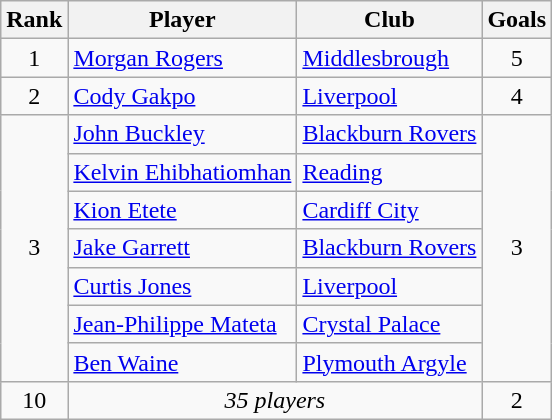<table class="wikitable sortable">
<tr>
<th>Rank</th>
<th>Player</th>
<th>Club</th>
<th>Goals</th>
</tr>
<tr>
<td align="center">1</td>
<td align="left"> <a href='#'>Morgan Rogers</a></td>
<td align="left"><a href='#'>Middlesbrough</a></td>
<td align="center">5</td>
</tr>
<tr>
<td align="center">2</td>
<td align="left"> <a href='#'>Cody Gakpo</a></td>
<td align="left"><a href='#'>Liverpool</a></td>
<td align="center">4</td>
</tr>
<tr>
<td align="center" rowspan="7">3</td>
<td align="left"> <a href='#'>John Buckley</a></td>
<td align="left"><a href='#'>Blackburn Rovers</a></td>
<td align="center" rowspan="7">3</td>
</tr>
<tr>
<td align="left"> <a href='#'>Kelvin Ehibhatiomhan</a></td>
<td align="left"><a href='#'>Reading</a></td>
</tr>
<tr>
<td align="left"> <a href='#'>Kion Etete</a></td>
<td align="left"><a href='#'>Cardiff City</a></td>
</tr>
<tr>
<td align="left"> <a href='#'>Jake Garrett</a></td>
<td align="left"><a href='#'>Blackburn Rovers</a></td>
</tr>
<tr>
<td align="left"> <a href='#'>Curtis Jones</a></td>
<td align="left"><a href='#'>Liverpool</a></td>
</tr>
<tr>
<td align="left"> <a href='#'>Jean-Philippe Mateta</a></td>
<td align="left"><a href='#'>Crystal Palace</a></td>
</tr>
<tr>
<td align="left"> <a href='#'>Ben Waine</a></td>
<td align="left"><a href='#'>Plymouth Argyle</a></td>
</tr>
<tr>
<td align="center">10</td>
<td align="center" colspan="2"><em>35 players</em></td>
<td align="center">2</td>
</tr>
</table>
